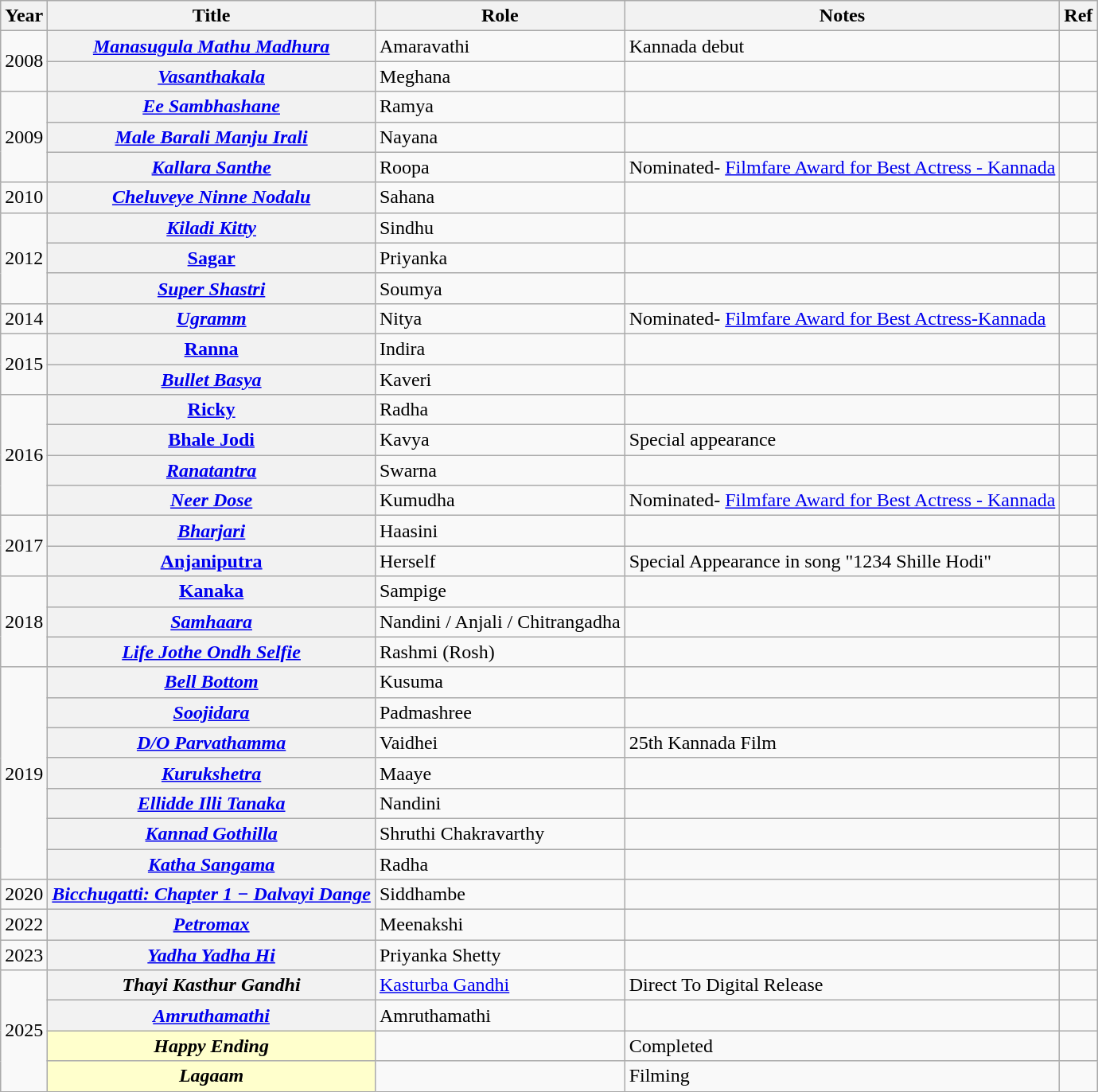<table class="wikitable plainrowheaders sortable" style="margin-right: 0;">
<tr>
<th>Year</th>
<th>Title</th>
<th>Role</th>
<th>Notes</th>
<th>Ref</th>
</tr>
<tr>
<td rowspan="2">2008</td>
<th scope="row"><em><a href='#'>Manasugula Mathu Madhura</a></em></th>
<td>Amaravathi</td>
<td>Kannada debut</td>
<td style="text-align:center;"></td>
</tr>
<tr>
<th scope="row"><em><a href='#'>Vasanthakala</a></em></th>
<td>Meghana</td>
<td></td>
<td style="text-align:center;"></td>
</tr>
<tr>
<td rowspan="3">2009</td>
<th scope="row"><em><a href='#'>Ee Sambhashane</a></em></th>
<td>Ramya</td>
<td></td>
<td style="text-align:center;"></td>
</tr>
<tr>
<th scope="row"><em><a href='#'>Male Barali Manju Irali</a></em></th>
<td>Nayana</td>
<td></td>
<td style="text-align:center;"></td>
</tr>
<tr>
<th scope="row"><em><a href='#'>Kallara Santhe</a></em></th>
<td>Roopa</td>
<td>Nominated- <a href='#'>Filmfare Award for Best Actress - Kannada</a></td>
<td style="text-align:center;"></td>
</tr>
<tr>
<td>2010</td>
<th scope="row"><em><a href='#'>Cheluveye Ninne Nodalu</a></em></th>
<td>Sahana</td>
<td></td>
<td style="text-align:center;"></td>
</tr>
<tr>
<td rowspan="3">2012</td>
<th scope="row"><em><a href='#'>Kiladi Kitty</a></em></th>
<td>Sindhu</td>
<td></td>
<td style="text-align:center;"></td>
</tr>
<tr>
<th scope="row"><em><a href='#'></em>Sagar<em></a></em></th>
<td>Priyanka</td>
<td></td>
<td style="text-align:center;"></td>
</tr>
<tr>
<th scope="row"><em><a href='#'>Super Shastri</a></em></th>
<td>Soumya</td>
<td></td>
<td style="text-align:center;"></td>
</tr>
<tr>
<td>2014</td>
<th scope="row"><em><a href='#'>Ugramm</a></em></th>
<td>Nitya</td>
<td>Nominated- <a href='#'>Filmfare Award for Best Actress-Kannada</a></td>
<td style="text-align:center;"></td>
</tr>
<tr>
<td rowspan="2">2015</td>
<th scope="row"><em><a href='#'></em>Ranna<em></a></em></th>
<td>Indira</td>
<td></td>
<td style="text-align:center;"></td>
</tr>
<tr>
<th scope="row"><em><a href='#'>Bullet Basya</a></em></th>
<td>Kaveri</td>
<td></td>
<td style="text-align:center;"></td>
</tr>
<tr>
<td rowspan="4">2016</td>
<th scope="row"><em><a href='#'></em>Ricky<em></a></em></th>
<td>Radha</td>
<td></td>
<td style="text-align:center;"></td>
</tr>
<tr>
<th scope="row"><em><a href='#'></em>Bhale Jodi<em></a></em></th>
<td>Kavya</td>
<td>Special appearance</td>
<td style="text-align:center;"></td>
</tr>
<tr>
<th scope="row"><em><a href='#'>Ranatantra</a></em></th>
<td>Swarna</td>
<td></td>
<td style="text-align:center;"></td>
</tr>
<tr>
<th scope="row"><em><a href='#'>Neer Dose</a></em></th>
<td>Kumudha</td>
<td>Nominated- <a href='#'>Filmfare Award for Best Actress - Kannada</a></td>
<td style="text-align:center;"></td>
</tr>
<tr>
<td rowspan="2">2017</td>
<th scope="row"><em><a href='#'>Bharjari</a></em></th>
<td>Haasini</td>
<td></td>
<td style="text-align:center;"></td>
</tr>
<tr>
<th scope="row"><em><a href='#'></em>Anjaniputra<em></a></em></th>
<td>Herself</td>
<td>Special Appearance in song "1234 Shille Hodi"</td>
<td style="text-align:center;"></td>
</tr>
<tr>
<td rowspan="3">2018</td>
<th scope="row"><em><a href='#'></em>Kanaka<em></a></em></th>
<td>Sampige</td>
<td></td>
<td style="text-align:center;"></td>
</tr>
<tr>
<th scope="row"><em><a href='#'>Samhaara</a></em></th>
<td>Nandini / Anjali / Chitrangadha</td>
<td></td>
<td style="text-align:center;"></td>
</tr>
<tr>
<th scope="row"><em><a href='#'>Life Jothe Ondh Selfie</a></em></th>
<td>Rashmi (Rosh)</td>
<td></td>
<td style="text-align:center;"></td>
</tr>
<tr>
<td rowspan="7">2019</td>
<th scope="row"><em><a href='#'>Bell Bottom</a></em></th>
<td>Kusuma</td>
<td></td>
<td style="text-align:center;"></td>
</tr>
<tr>
<th scope="row"><em><a href='#'>Soojidara</a></em></th>
<td>Padmashree</td>
<td></td>
<td style="text-align:center;"></td>
</tr>
<tr>
<th scope="row"><em><a href='#'>D/O Parvathamma</a></em></th>
<td>Vaidhei</td>
<td>25th Kannada Film</td>
<td style="text-align:center;"></td>
</tr>
<tr>
<th scope="row"><a href='#'><em>Kurukshetra</em></a></th>
<td>Maaye</td>
<td></td>
<td style="text-align:center;"></td>
</tr>
<tr>
<th scope="row"><em><a href='#'>Ellidde Illi Tanaka</a></em></th>
<td>Nandini</td>
<td></td>
<td style="text-align:center;"></td>
</tr>
<tr>
<th scope="row"><em><a href='#'>Kannad Gothilla</a></em></th>
<td>Shruthi Chakravarthy</td>
<td></td>
<td style="text-align:center;"></td>
</tr>
<tr>
<th scope="row"><em><a href='#'>Katha Sangama</a></em></th>
<td>Radha</td>
<td></td>
<td style="text-align:center;"></td>
</tr>
<tr>
<td>2020</td>
<th scope="row"><em><a href='#'>Bicchugatti: Chapter 1 − Dalvayi Dange</a></em></th>
<td>Siddhambe</td>
<td></td>
<td style="text-align:center;"></td>
</tr>
<tr>
<td>2022</td>
<th scope="row"><em><a href='#'>Petromax</a></em></th>
<td>Meenakshi</td>
<td></td>
<td style="text-align:center;"></td>
</tr>
<tr>
<td>2023</td>
<th scope="row"><em><a href='#'>Yadha Yadha Hi</a></em></th>
<td>Priyanka Shetty</td>
<td></td>
<td style="text-align:center;"></td>
</tr>
<tr>
<td rowspan="4">2025</td>
<th scope="row"><em>Thayi Kasthur Gandhi</em></th>
<td><a href='#'>Kasturba Gandhi</a></td>
<td>Direct To Digital Release </td>
<td style="text-align:center;"></td>
</tr>
<tr>
<th scope="row"><em><a href='#'>Amruthamathi</a></em></th>
<td>Amruthamathi</td>
<td></td>
<td style="text-align:center;"></td>
</tr>
<tr>
<th scope="row" style="background:#ffc;"><em>Happy Ending</em></th>
<td></td>
<td>Completed</td>
<td style="text-align:center;"></td>
</tr>
<tr>
<th scope="row" style="background:#ffc;"><em>Lagaam</em> </th>
<td></td>
<td>Filming</td>
<td style="text-align:center;"></td>
</tr>
</table>
